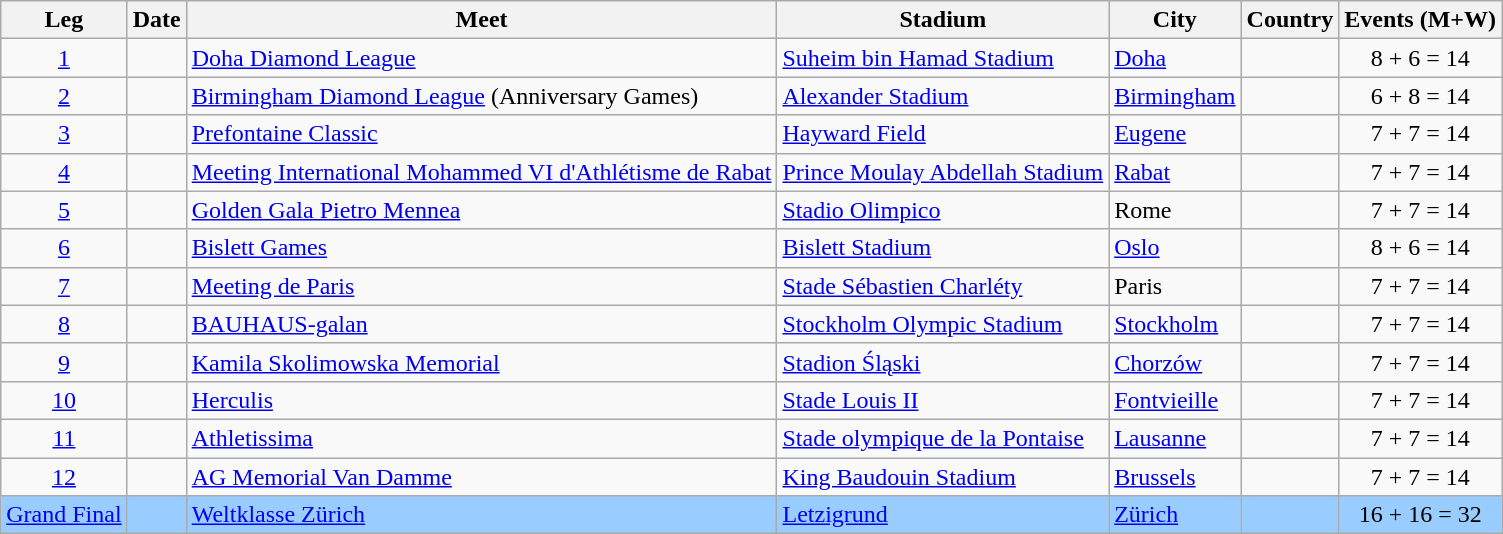<table class="wikitable sortable">
<tr>
<th>Leg</th>
<th>Date</th>
<th>Meet</th>
<th>Stadium</th>
<th>City</th>
<th>Country</th>
<th>Events (M+W)</th>
</tr>
<tr>
<td align=center><a href='#'>1</a></td>
<td></td>
<td><a href='#'>Doha Diamond League</a></td>
<td><a href='#'>Suheim bin Hamad Stadium</a></td>
<td><a href='#'>Doha</a></td>
<td></td>
<td align=center>8 + 6 = 14</td>
</tr>
<tr>
<td align=center><a href='#'>2</a></td>
<td></td>
<td><a href='#'>Birmingham Diamond League</a> (Anniversary Games)</td>
<td><a href='#'>Alexander Stadium</a></td>
<td><a href='#'>Birmingham</a></td>
<td></td>
<td align=center>6 + 8 = 14</td>
</tr>
<tr>
<td align=center><a href='#'>3</a></td>
<td></td>
<td><a href='#'>Prefontaine Classic</a></td>
<td><a href='#'>Hayward Field</a></td>
<td><a href='#'>Eugene</a></td>
<td></td>
<td align=center>7 + 7 = 14</td>
</tr>
<tr>
<td align=center><a href='#'>4</a></td>
<td></td>
<td><a href='#'>Meeting International Mohammed VI d'Athlétisme de Rabat</a></td>
<td><a href='#'>Prince Moulay Abdellah Stadium</a></td>
<td><a href='#'>Rabat</a></td>
<td></td>
<td align=center>7 + 7 = 14</td>
</tr>
<tr>
<td align=center><a href='#'>5</a></td>
<td></td>
<td><a href='#'>Golden Gala Pietro Mennea</a></td>
<td><a href='#'>Stadio Olimpico</a></td>
<td>Rome</td>
<td></td>
<td align=center>7 + 7 = 14</td>
</tr>
<tr>
<td align=center><a href='#'>6</a></td>
<td></td>
<td><a href='#'>Bislett Games</a></td>
<td><a href='#'>Bislett Stadium</a></td>
<td><a href='#'>Oslo</a></td>
<td></td>
<td align=center>8 + 6 = 14</td>
</tr>
<tr>
<td align=center><a href='#'>7</a></td>
<td></td>
<td><a href='#'>Meeting de Paris</a></td>
<td><a href='#'>Stade Sébastien Charléty</a></td>
<td>Paris</td>
<td></td>
<td align=center>7 + 7 = 14</td>
</tr>
<tr>
<td align=center><a href='#'>8</a></td>
<td></td>
<td><a href='#'>BAUHAUS-galan</a></td>
<td><a href='#'>Stockholm Olympic Stadium</a></td>
<td><a href='#'>Stockholm</a></td>
<td></td>
<td align=center>7 + 7 = 14</td>
</tr>
<tr>
<td align=center><a href='#'>9</a></td>
<td></td>
<td><a href='#'>Kamila Skolimowska Memorial</a></td>
<td><a href='#'>Stadion Śląski</a></td>
<td><a href='#'>Chorzów</a></td>
<td></td>
<td align=center>7 + 7 = 14</td>
</tr>
<tr>
<td align=center><a href='#'>10</a></td>
<td></td>
<td><a href='#'>Herculis</a></td>
<td><a href='#'>Stade Louis II</a></td>
<td><a href='#'>Fontvieille</a></td>
<td></td>
<td align=center>7 + 7 = 14</td>
</tr>
<tr>
<td align=center><a href='#'>11</a></td>
<td></td>
<td><a href='#'>Athletissima</a></td>
<td><a href='#'>Stade olympique de la Pontaise</a></td>
<td><a href='#'>Lausanne</a></td>
<td></td>
<td align=center>7 + 7 = 14</td>
</tr>
<tr>
<td align=center><a href='#'>12</a></td>
<td></td>
<td><a href='#'>AG Memorial Van Damme</a></td>
<td><a href='#'>King Baudouin Stadium</a></td>
<td><a href='#'>Brussels</a></td>
<td></td>
<td align=center>7 + 7 = 14</td>
</tr>
<tr bgcolor=#9acdff>
<td align=center><a href='#'>Grand Final</a></td>
<td></td>
<td><a href='#'>Weltklasse Zürich</a></td>
<td><a href='#'>Letzigrund</a></td>
<td><a href='#'>Zürich</a></td>
<td></td>
<td align=center>16 + 16 = 32</td>
</tr>
</table>
